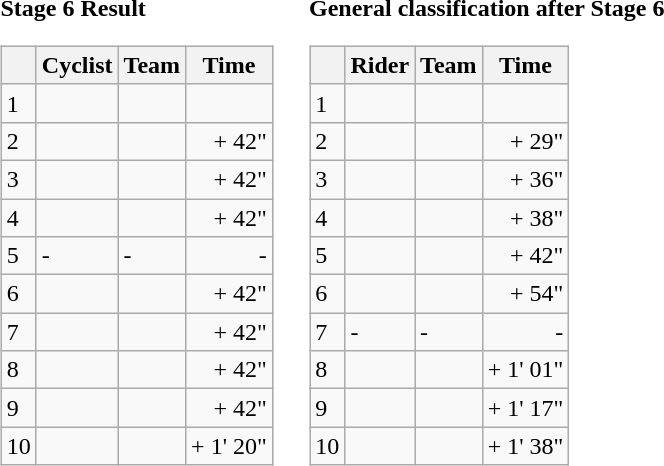<table>
<tr>
<td><strong>Stage 6 Result</strong><br><table class="wikitable">
<tr>
<th></th>
<th>Cyclist</th>
<th>Team</th>
<th>Time</th>
</tr>
<tr>
<td>1</td>
<td></td>
<td></td>
<td align="right"></td>
</tr>
<tr>
<td>2</td>
<td></td>
<td></td>
<td align="right">+ 42"</td>
</tr>
<tr>
<td>3</td>
<td></td>
<td></td>
<td align="right">+ 42"</td>
</tr>
<tr>
<td>4</td>
<td></td>
<td></td>
<td align="right">+ 42"</td>
</tr>
<tr>
<td>5</td>
<td>-</td>
<td>-</td>
<td align="right">-</td>
</tr>
<tr>
<td>6</td>
<td></td>
<td></td>
<td align="right">+ 42"</td>
</tr>
<tr>
<td>7</td>
<td></td>
<td></td>
<td align="right">+ 42"</td>
</tr>
<tr>
<td>8</td>
<td> </td>
<td></td>
<td align="right">+ 42"</td>
</tr>
<tr>
<td>9</td>
<td></td>
<td></td>
<td align="right">+ 42"</td>
</tr>
<tr>
<td>10</td>
<td></td>
<td></td>
<td align="right">+ 1' 20"</td>
</tr>
</table>
</td>
<td></td>
<td><strong>General classification after Stage 6</strong><br><table class="wikitable">
<tr>
<th></th>
<th>Rider</th>
<th>Team</th>
<th>Time</th>
</tr>
<tr>
<td>1</td>
<td> </td>
<td></td>
<td align="right"></td>
</tr>
<tr>
<td>2</td>
<td></td>
<td></td>
<td align="right">+ 29"</td>
</tr>
<tr>
<td>3</td>
<td></td>
<td></td>
<td align="right">+ 36"</td>
</tr>
<tr>
<td>4</td>
<td> </td>
<td></td>
<td align="right">+ 38"</td>
</tr>
<tr>
<td>5</td>
<td></td>
<td></td>
<td align="right">+ 42"</td>
</tr>
<tr>
<td>6</td>
<td></td>
<td></td>
<td align="right">+ 54"</td>
</tr>
<tr>
<td>7</td>
<td>-</td>
<td>-</td>
<td align="right">-</td>
</tr>
<tr>
<td>8</td>
<td></td>
<td></td>
<td align="right">+ 1' 01"</td>
</tr>
<tr>
<td>9</td>
<td></td>
<td></td>
<td align="right">+ 1' 17"</td>
</tr>
<tr>
<td>10</td>
<td></td>
<td></td>
<td align="right">+ 1' 38"</td>
</tr>
</table>
</td>
</tr>
</table>
